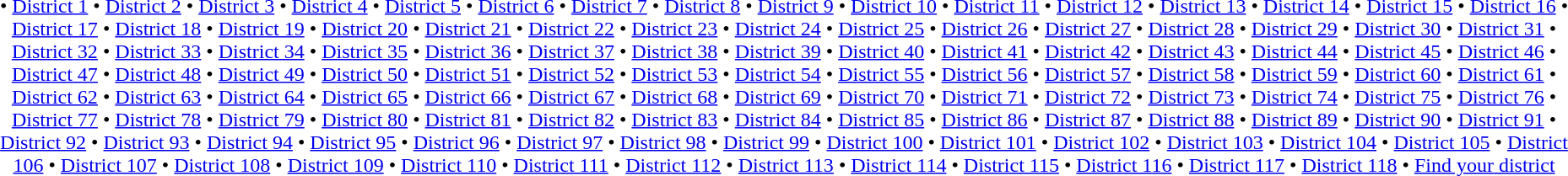<table id=toc class=toc summary=Contents>
<tr>
<td style="text-align:center"><br>• <a href='#'>District 1</a> • <a href='#'>District 2</a> • <a href='#'>District 3</a> • <a href='#'>District 4</a> • <a href='#'>District 5</a> • <a href='#'>District 6</a> • <a href='#'>District 7</a> • <a href='#'>District 8</a> • <a href='#'>District 9</a> • <a href='#'>District 10</a> • <a href='#'>District 11</a> • <a href='#'>District 12</a> • <a href='#'>District 13</a> • <a href='#'>District 14</a> • <a href='#'>District 15</a> • <a href='#'>District 16</a> • <a href='#'>District 17</a> • <a href='#'>District 18</a> • <a href='#'>District 19</a> • <a href='#'>District 20</a> • <a href='#'>District 21</a> • <a href='#'>District 22</a> • <a href='#'>District 23</a> • <a href='#'>District 24</a> • <a href='#'>District 25</a> • <a href='#'>District 26</a> • <a href='#'>District 27</a> • <a href='#'>District 28</a> • <a href='#'>District 29</a> • <a href='#'>District 30</a> • <a href='#'>District 31</a> • <a href='#'>District 32</a> • <a href='#'>District 33</a> • <a href='#'>District 34</a> • <a href='#'>District 35</a> • <a href='#'>District 36</a> • <a href='#'>District 37</a> • <a href='#'>District 38</a> • <a href='#'>District 39</a> • <a href='#'>District 40</a> • <a href='#'>District 41</a> • <a href='#'>District 42</a> • <a href='#'>District 43</a> • <a href='#'>District 44</a> • <a href='#'>District 45</a> • <a href='#'>District 46</a> • <a href='#'>District 47</a> • <a href='#'>District 48</a> • <a href='#'>District 49</a> • <a href='#'>District 50</a> • <a href='#'>District 51</a> • <a href='#'>District 52</a> • <a href='#'>District 53</a> • <a href='#'>District 54</a> • <a href='#'>District 55</a> • <a href='#'>District 56</a> • <a href='#'>District 57</a> • <a href='#'>District 58</a> • <a href='#'>District 59</a> • <a href='#'>District 60</a> • <a href='#'>District 61</a> • <a href='#'>District 62</a> • <a href='#'>District 63</a> • <a href='#'>District 64</a> • <a href='#'>District 65</a> • <a href='#'>District 66</a> • <a href='#'>District 67</a> • <a href='#'>District 68</a> • <a href='#'>District 69</a> • <a href='#'>District 70</a> • <a href='#'>District 71</a> • <a href='#'>District 72</a> • <a href='#'>District 73</a> • <a href='#'>District 74</a> • <a href='#'>District 75</a> • <a href='#'>District 76</a> • <a href='#'>District 77</a> • <a href='#'>District 78</a> • <a href='#'>District 79</a> • <a href='#'>District 80</a> • <a href='#'>District 81</a> • <a href='#'>District 82</a> • <a href='#'>District 83</a> • <a href='#'>District 84</a> • <a href='#'>District 85</a> • <a href='#'>District 86</a> • <a href='#'>District 87</a> • <a href='#'>District 88</a> • <a href='#'>District 89</a> • <a href='#'>District 90</a> • <a href='#'>District 91</a> • <a href='#'>District 92</a> • <a href='#'>District 93</a> • <a href='#'>District 94</a> • <a href='#'>District 95</a> • <a href='#'>District 96</a> • <a href='#'>District 97</a> • <a href='#'>District 98</a> • <a href='#'>District 99</a> • <a href='#'>District 100</a> • <a href='#'>District 101</a> • <a href='#'>District 102</a> • <a href='#'>District 103</a> • <a href='#'>District 104</a> • <a href='#'>District 105</a> • <a href='#'>District 106</a> • <a href='#'>District 107</a> • <a href='#'>District 108</a> • <a href='#'>District 109</a> • <a href='#'>District 110</a> • <a href='#'>District 111</a> • <a href='#'>District 112</a> • <a href='#'>District 113</a> • <a href='#'>District 114</a> • <a href='#'>District 115</a> • <a href='#'>District 116</a> • <a href='#'>District 117</a> • <a href='#'>District 118</a> • <a href='#'>Find your district</a>
</td>
</tr>
</table>
